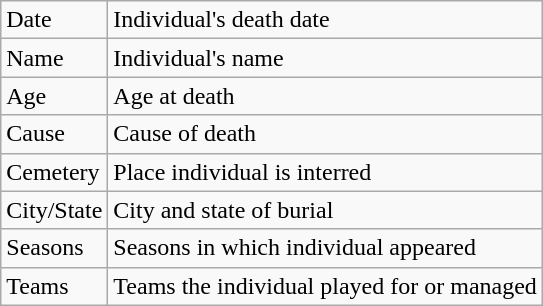<table class="wikitable">
<tr>
<td>Date</td>
<td>Individual's death date</td>
</tr>
<tr>
<td>Name</td>
<td>Individual's name</td>
</tr>
<tr>
<td>Age</td>
<td>Age at death</td>
</tr>
<tr>
<td>Cause</td>
<td>Cause of death</td>
</tr>
<tr>
<td>Cemetery</td>
<td>Place individual is interred</td>
</tr>
<tr>
<td>City/State</td>
<td>City and state of burial</td>
</tr>
<tr>
<td>Seasons</td>
<td>Seasons in which individual appeared</td>
</tr>
<tr>
<td>Teams</td>
<td>Teams the individual played for or managed</td>
</tr>
</table>
